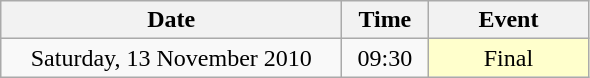<table class = "wikitable" style="text-align:center;">
<tr>
<th width=220>Date</th>
<th width=50>Time</th>
<th width=100>Event</th>
</tr>
<tr>
<td>Saturday, 13 November 2010</td>
<td>09:30</td>
<td bgcolor=ffffcc>Final</td>
</tr>
</table>
